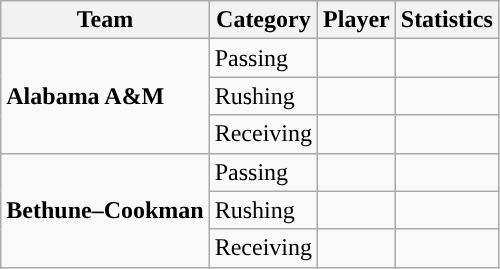<table class="wikitable" style="float: left;">
<tr>
<th>Team</th>
<th>Category</th>
<th>Player</th>
<th>Statistics</th>
</tr>
<tr>
<td rowspan=3><strong>Alabama A&M</strong></td>
<td>Passing</td>
<td> </td>
<td> </td>
</tr>
<tr>
<td>Rushing</td>
<td> </td>
<td> </td>
</tr>
<tr>
<td>Receiving</td>
<td> </td>
<td> </td>
</tr>
<tr>
<td rowspan=3><strong>Bethune–Cookman</strong></td>
<td>Passing</td>
<td> </td>
<td> </td>
</tr>
<tr>
<td>Rushing</td>
<td> </td>
<td> </td>
</tr>
<tr>
<td>Receiving</td>
<td> </td>
<td> </td>
</tr>
</table>
